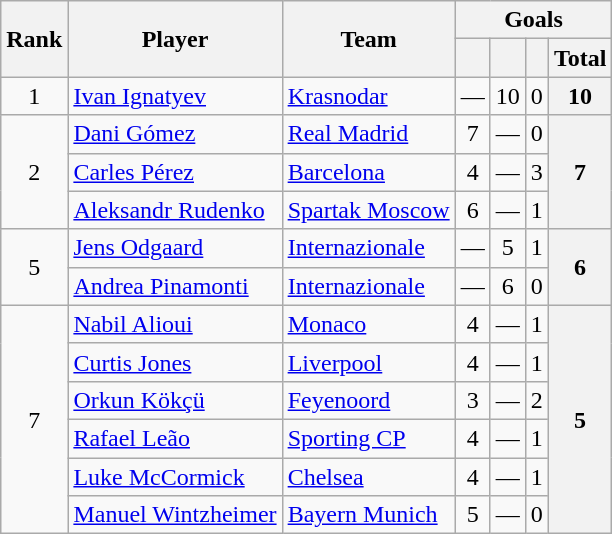<table class="wikitable" style="text-align:center">
<tr>
<th rowspan=2>Rank</th>
<th rowspan=2>Player</th>
<th rowspan=2>Team</th>
<th colspan=4>Goals</th>
</tr>
<tr>
<th></th>
<th></th>
<th></th>
<th>Total</th>
</tr>
<tr>
<td>1</td>
<td align=left> <a href='#'>Ivan Ignatyev</a></td>
<td align=left> <a href='#'>Krasnodar</a></td>
<td>—</td>
<td>10</td>
<td>0</td>
<th>10</th>
</tr>
<tr>
<td rowspan=3>2</td>
<td align=left> <a href='#'>Dani Gómez</a></td>
<td align=left> <a href='#'>Real Madrid</a></td>
<td>7</td>
<td>—</td>
<td>0</td>
<th rowspan=3>7</th>
</tr>
<tr>
<td align=left> <a href='#'>Carles Pérez</a></td>
<td align=left> <a href='#'>Barcelona</a></td>
<td>4</td>
<td>—</td>
<td>3</td>
</tr>
<tr>
<td align=left> <a href='#'>Aleksandr Rudenko</a></td>
<td align=left> <a href='#'>Spartak Moscow</a></td>
<td>6</td>
<td>—</td>
<td>1</td>
</tr>
<tr>
<td rowspan=2>5</td>
<td align=left> <a href='#'>Jens Odgaard</a></td>
<td align=left> <a href='#'>Internazionale</a></td>
<td>—</td>
<td>5</td>
<td>1</td>
<th rowspan=2>6</th>
</tr>
<tr>
<td align=left> <a href='#'>Andrea Pinamonti</a></td>
<td align=left> <a href='#'>Internazionale</a></td>
<td>—</td>
<td>6</td>
<td>0</td>
</tr>
<tr>
<td rowspan=6>7</td>
<td align=left> <a href='#'>Nabil Alioui</a></td>
<td align=left> <a href='#'>Monaco</a></td>
<td>4</td>
<td>—</td>
<td>1</td>
<th rowspan=6>5</th>
</tr>
<tr>
<td align=left> <a href='#'>Curtis Jones</a></td>
<td align=left> <a href='#'>Liverpool</a></td>
<td>4</td>
<td>—</td>
<td>1</td>
</tr>
<tr>
<td align=left> <a href='#'>Orkun Kökçü</a></td>
<td align=left> <a href='#'>Feyenoord</a></td>
<td>3</td>
<td>—</td>
<td>2</td>
</tr>
<tr>
<td align=left> <a href='#'>Rafael Leão</a></td>
<td align=left> <a href='#'>Sporting CP</a></td>
<td>4</td>
<td>—</td>
<td>1</td>
</tr>
<tr>
<td align=left> <a href='#'>Luke McCormick</a></td>
<td align=left> <a href='#'>Chelsea</a></td>
<td>4</td>
<td>—</td>
<td>1</td>
</tr>
<tr>
<td align=left> <a href='#'>Manuel Wintzheimer</a></td>
<td align=left> <a href='#'>Bayern Munich</a></td>
<td>5</td>
<td>—</td>
<td>0</td>
</tr>
</table>
